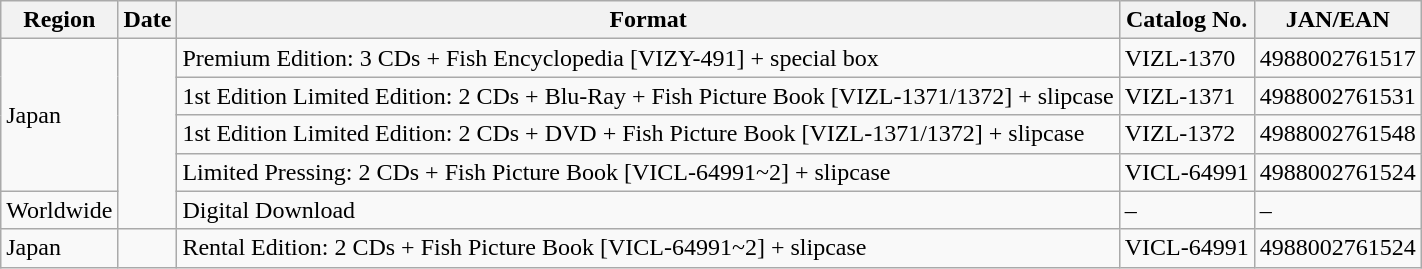<table class="wikitable">
<tr>
<th>Region</th>
<th>Date</th>
<th>Format</th>
<th>Catalog No.</th>
<th>JAN/EAN</th>
</tr>
<tr>
<td rowspan="4">Japan</td>
<td rowspan="5"></td>
<td>Premium Edition: 3 CDs + Fish Encyclopedia [VIZY-491] + special box</td>
<td>VIZL-1370</td>
<td>4988002761517</td>
</tr>
<tr>
<td>1st Edition Limited Edition: 2 CDs + Blu-Ray + Fish Picture Book [VIZL-1371/1372] + slipcase</td>
<td>VIZL-1371</td>
<td>4988002761531</td>
</tr>
<tr>
<td>1st Edition Limited Edition: 2 CDs + DVD + Fish Picture Book [VIZL-1371/1372] + slipcase</td>
<td>VIZL-1372</td>
<td>4988002761548</td>
</tr>
<tr>
<td>Limited Pressing: 2 CDs + Fish Picture Book [VICL-64991~2] + slipcase</td>
<td>VICL-64991</td>
<td>4988002761524</td>
</tr>
<tr>
<td>Worldwide</td>
<td>Digital Download</td>
<td>–</td>
<td>–</td>
</tr>
<tr>
<td>Japan</td>
<td></td>
<td>Rental Edition: 2 CDs + Fish Picture Book [VICL-64991~2] + slipcase</td>
<td>VICL-64991</td>
<td>4988002761524</td>
</tr>
</table>
